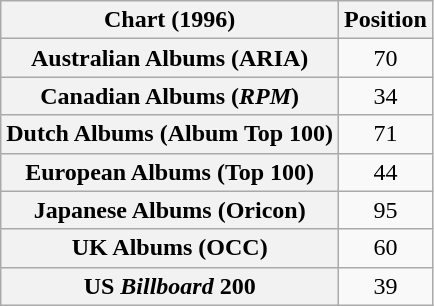<table class="wikitable sortable plainrowheaders" style="text-align:center">
<tr>
<th scope="col">Chart (1996)</th>
<th scope="col">Position</th>
</tr>
<tr>
<th scope="row">Australian Albums (ARIA)</th>
<td>70</td>
</tr>
<tr>
<th scope="row">Canadian Albums (<em>RPM</em>)</th>
<td>34</td>
</tr>
<tr>
<th scope="row">Dutch Albums (Album Top 100)</th>
<td>71</td>
</tr>
<tr>
<th scope="row">European Albums (Top 100)</th>
<td>44</td>
</tr>
<tr>
<th scope="row">Japanese Albums (Oricon)</th>
<td>95</td>
</tr>
<tr>
<th scope="row">UK Albums (OCC)</th>
<td>60</td>
</tr>
<tr>
<th scope="row">US <em>Billboard</em> 200</th>
<td>39</td>
</tr>
</table>
